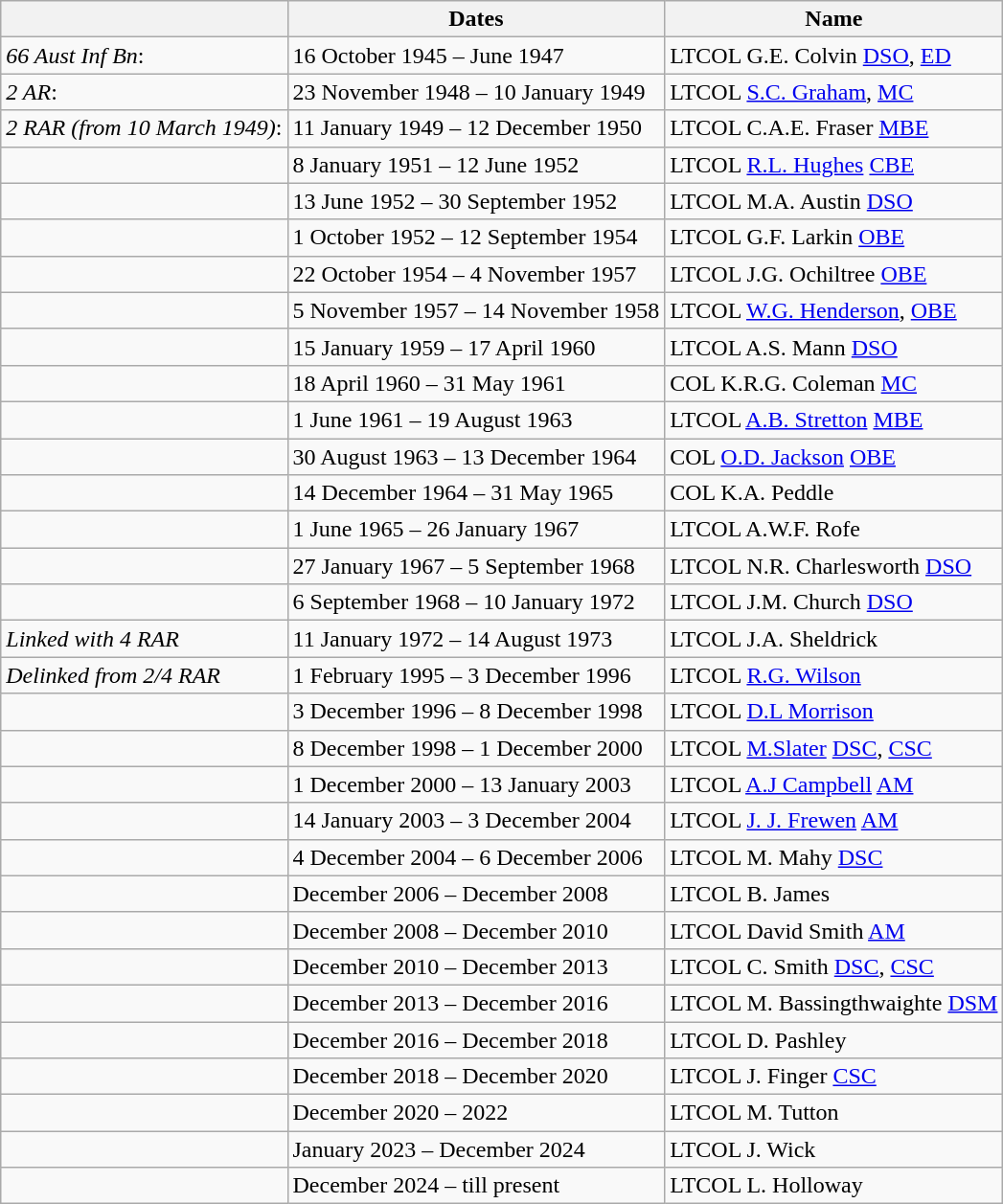<table class="wikitable">
<tr>
<th></th>
<th>Dates</th>
<th>Name</th>
</tr>
<tr>
<td><em>66 Aust Inf Bn</em>:</td>
<td>16 October 1945 – June 1947</td>
<td>LTCOL G.E. Colvin <a href='#'>DSO</a>, <a href='#'>ED</a></td>
</tr>
<tr>
<td><em>2 AR</em>:</td>
<td>23 November 1948 – 10 January 1949</td>
<td>LTCOL <a href='#'>S.C. Graham</a>, <a href='#'>MC</a></td>
</tr>
<tr>
<td><em>2 RAR (from 10 March 1949)</em>:</td>
<td>11 January 1949 – 12 December 1950</td>
<td>LTCOL C.A.E. Fraser <a href='#'>MBE</a></td>
</tr>
<tr>
<td></td>
<td>8 January 1951 – 12 June 1952</td>
<td>LTCOL <a href='#'>R.L. Hughes</a> <a href='#'>CBE</a></td>
</tr>
<tr>
<td></td>
<td>13 June 1952 – 30 September 1952</td>
<td>LTCOL M.A. Austin <a href='#'>DSO</a></td>
</tr>
<tr>
<td></td>
<td>1 October 1952 – 12 September 1954</td>
<td>LTCOL G.F. Larkin <a href='#'>OBE</a></td>
</tr>
<tr>
<td></td>
<td>22 October 1954 – 4 November 1957</td>
<td>LTCOL J.G. Ochiltree <a href='#'>OBE</a></td>
</tr>
<tr>
<td></td>
<td>5 November 1957 – 14 November 1958</td>
<td>LTCOL <a href='#'>W.G. Henderson</a>, <a href='#'>OBE</a></td>
</tr>
<tr>
<td></td>
<td>15 January 1959 – 17 April 1960</td>
<td>LTCOL A.S. Mann <a href='#'>DSO</a></td>
</tr>
<tr>
<td></td>
<td>18 April 1960 – 31 May 1961</td>
<td>COL K.R.G. Coleman <a href='#'>MC</a></td>
</tr>
<tr>
<td></td>
<td>1 June 1961 – 19 August 1963</td>
<td>LTCOL <a href='#'>A.B. Stretton</a> <a href='#'>MBE</a></td>
</tr>
<tr>
<td></td>
<td>30 August 1963 – 13 December 1964</td>
<td>COL <a href='#'>O.D. Jackson</a> <a href='#'>OBE</a></td>
</tr>
<tr>
<td></td>
<td>14 December 1964 – 31 May 1965</td>
<td>COL K.A. Peddle</td>
</tr>
<tr>
<td></td>
<td>1 June 1965 – 26 January 1967</td>
<td>LTCOL A.W.F. Rofe</td>
</tr>
<tr>
<td></td>
<td>27 January 1967 – 5 September 1968</td>
<td>LTCOL N.R. Charlesworth <a href='#'>DSO</a></td>
</tr>
<tr>
<td></td>
<td>6 September 1968 – 10 January 1972</td>
<td>LTCOL J.M. Church <a href='#'>DSO</a></td>
</tr>
<tr>
<td><em>Linked with 4 RAR</em></td>
<td>11 January 1972 – 14 August 1973</td>
<td>LTCOL J.A. Sheldrick</td>
</tr>
<tr>
<td><em>Delinked from 2/4 RAR</em></td>
<td>1 February 1995 – 3 December 1996</td>
<td>LTCOL <a href='#'>R.G. Wilson</a></td>
</tr>
<tr>
<td></td>
<td>3 December 1996 – 8 December 1998</td>
<td>LTCOL <a href='#'>D.L Morrison</a></td>
</tr>
<tr>
<td></td>
<td>8 December 1998 – 1 December 2000</td>
<td>LTCOL <a href='#'>M.Slater</a> <a href='#'>DSC</a>, <a href='#'>CSC</a></td>
</tr>
<tr>
<td></td>
<td>1 December 2000 – 13 January 2003</td>
<td>LTCOL <a href='#'>A.J Campbell</a> <a href='#'>AM</a></td>
</tr>
<tr>
<td></td>
<td>14 January 2003 – 3 December 2004</td>
<td>LTCOL <a href='#'>J. J. Frewen</a> <a href='#'>AM</a></td>
</tr>
<tr>
<td></td>
<td>4 December 2004 – 6 December 2006</td>
<td>LTCOL M. Mahy <a href='#'>DSC</a></td>
</tr>
<tr>
<td></td>
<td>December 2006 – December 2008</td>
<td>LTCOL B. James</td>
</tr>
<tr>
<td></td>
<td>December 2008 – December 2010</td>
<td>LTCOL David Smith <a href='#'>AM</a></td>
</tr>
<tr>
<td></td>
<td>December 2010 – December 2013</td>
<td>LTCOL C. Smith <a href='#'>DSC</a>, <a href='#'>CSC</a></td>
</tr>
<tr>
<td></td>
<td>December 2013 – December 2016</td>
<td>LTCOL M. Bassingthwaighte <a href='#'>DSM</a></td>
</tr>
<tr>
<td></td>
<td>December 2016 – December 2018</td>
<td>LTCOL D. Pashley</td>
</tr>
<tr>
<td></td>
<td>December 2018 – December 2020</td>
<td>LTCOL J. Finger <a href='#'>CSC</a></td>
</tr>
<tr>
<td></td>
<td>December 2020 – 2022</td>
<td>LTCOL M. Tutton</td>
</tr>
<tr>
<td></td>
<td>January 2023 – December 2024</td>
<td>LTCOL J. Wick</td>
</tr>
<tr>
<td></td>
<td>December 2024 – till present</td>
<td>LTCOL L. Holloway</td>
</tr>
</table>
